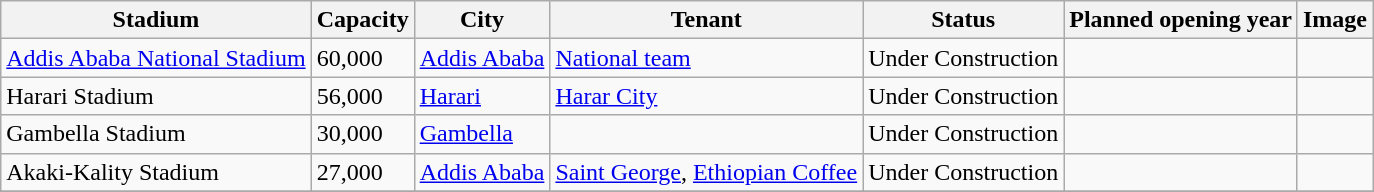<table class="wikitable">
<tr>
<th>Stadium</th>
<th>Capacity</th>
<th>City</th>
<th>Tenant</th>
<th>Status</th>
<th>Planned opening year</th>
<th>Image</th>
</tr>
<tr>
<td><a href='#'>Addis Ababa National Stadium</a></td>
<td>60,000</td>
<td><a href='#'>Addis Ababa</a></td>
<td><a href='#'>National team</a></td>
<td>Under Construction</td>
<td></td>
</tr>
<tr>
<td>Harari Stadium</td>
<td>56,000</td>
<td><a href='#'>Harari</a></td>
<td><a href='#'>Harar City</a></td>
<td>Under Construction</td>
<td></td>
<td></td>
</tr>
<tr>
<td>Gambella Stadium</td>
<td>30,000</td>
<td><a href='#'>Gambella</a></td>
<td></td>
<td>Under Construction</td>
<td></td>
<td></td>
</tr>
<tr>
<td>Akaki-Kality Stadium</td>
<td>27,000</td>
<td><a href='#'>Addis Ababa</a></td>
<td><a href='#'>Saint George</a>, <a href='#'>Ethiopian Coffee</a></td>
<td>Under Construction</td>
<td></td>
<td></td>
</tr>
<tr>
</tr>
</table>
